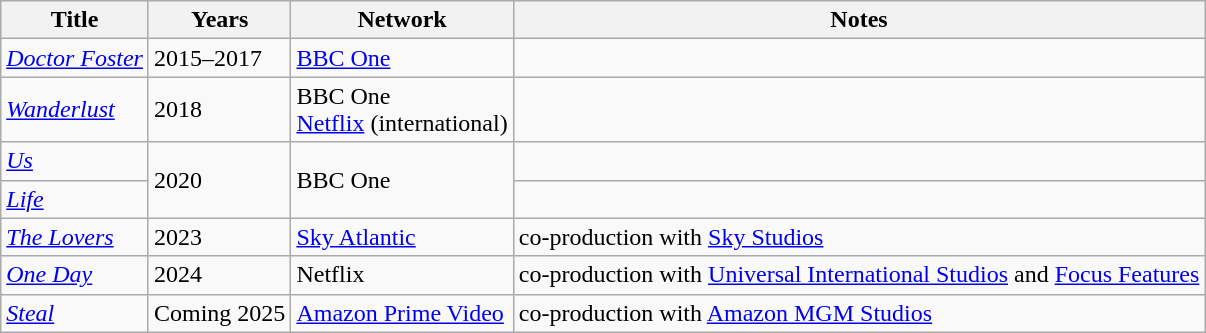<table class="wikitable sortable">
<tr>
<th>Title</th>
<th>Years</th>
<th>Network</th>
<th>Notes</th>
</tr>
<tr>
<td><em><a href='#'>Doctor Foster</a></em></td>
<td>2015–2017</td>
<td><a href='#'>BBC One</a></td>
<td></td>
</tr>
<tr>
<td><em><a href='#'>Wanderlust</a></em></td>
<td>2018</td>
<td>BBC One<br><a href='#'>Netflix</a> (international)</td>
<td></td>
</tr>
<tr>
<td><em><a href='#'>Us</a></em></td>
<td rowspan="2">2020</td>
<td rowspan="2">BBC One</td>
<td></td>
</tr>
<tr>
<td><em><a href='#'>Life</a></em></td>
</tr>
<tr>
<td><em><a href='#'>The Lovers</a></em></td>
<td>2023</td>
<td><a href='#'>Sky Atlantic</a></td>
<td>co-production with <a href='#'>Sky Studios</a></td>
</tr>
<tr>
<td><em><a href='#'>One Day</a></em></td>
<td>2024</td>
<td>Netflix</td>
<td>co-production with <a href='#'>Universal International Studios</a> and <a href='#'>Focus Features</a></td>
</tr>
<tr>
<td><em><a href='#'>Steal</a></em></td>
<td>Coming 2025</td>
<td><a href='#'>Amazon Prime Video</a></td>
<td>co-production with <a href='#'>Amazon MGM Studios</a></td>
</tr>
</table>
